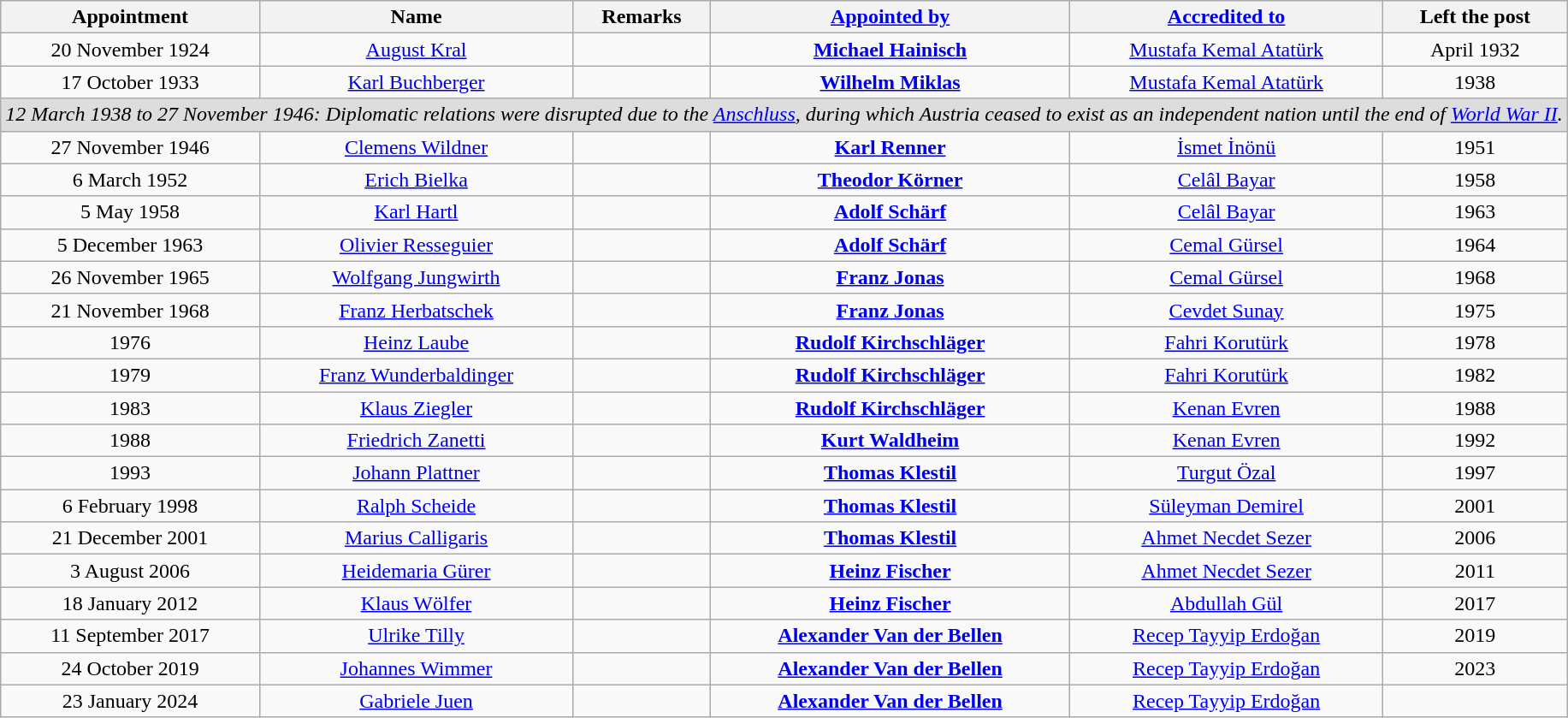<table class="wikitable" style="text-align:center">
<tr>
<th>Appointment</th>
<th>Name</th>
<th>Remarks</th>
<th><a href='#'>Appointed by</a></th>
<th><a href='#'>Accredited to</a></th>
<th>Left the post</th>
</tr>
<tr>
<td>20 November 1924</td>
<td><a href='#'>August Kral</a></td>
<td></td>
<td><strong><a href='#'>Michael Hainisch</a></strong></td>
<td><a href='#'>Mustafa Kemal Atatürk</a></td>
<td>April 1932</td>
</tr>
<tr>
<td>17 October 1933</td>
<td><a href='#'>Karl Buchberger</a></td>
<td><big></big></td>
<td><strong><a href='#'>Wilhelm Miklas</a></strong></td>
<td><a href='#'>Mustafa Kemal Atatürk</a></td>
<td>1938</td>
</tr>
<tr>
<td style = "background: #ddd" colspan = "6"><em>12 March 1938 to 27 November 1946: Diplomatic relations were disrupted due to the <a href='#'>Anschluss</a>, during which Austria ceased to exist as an independent nation until the end of <a href='#'>World War II</a>.</em></td>
</tr>
<tr>
<td>27 November 1946</td>
<td><a href='#'>Clemens Wildner</a></td>
<td></td>
<td><strong><a href='#'>Karl Renner</a></strong></td>
<td><a href='#'>İsmet İnönü</a></td>
<td>1951</td>
</tr>
<tr>
<td>6 March 1952</td>
<td><a href='#'>Erich Bielka</a></td>
<td></td>
<td><strong><a href='#'>Theodor Körner</a></strong></td>
<td><a href='#'>Celâl Bayar</a></td>
<td>1958</td>
</tr>
<tr>
<td>5 May 1958</td>
<td><a href='#'>Karl Hartl</a></td>
<td></td>
<td><strong><a href='#'>Adolf Schärf</a></strong></td>
<td><a href='#'>Celâl Bayar</a></td>
<td>1963</td>
</tr>
<tr>
<td>5 December 1963</td>
<td><a href='#'>Olivier Resseguier</a></td>
<td></td>
<td><strong><a href='#'>Adolf Schärf</a></strong></td>
<td><a href='#'>Cemal Gürsel</a></td>
<td>1964</td>
</tr>
<tr>
<td>26 November 1965</td>
<td><a href='#'>Wolfgang Jungwirth</a></td>
<td></td>
<td><strong><a href='#'>Franz Jonas</a></strong></td>
<td><a href='#'>Cemal Gürsel</a></td>
<td>1968</td>
</tr>
<tr>
<td>21 November 1968</td>
<td><a href='#'>Franz Herbatschek</a></td>
<td></td>
<td><strong><a href='#'>Franz Jonas</a></strong></td>
<td><a href='#'>Cevdet Sunay</a></td>
<td>1975</td>
</tr>
<tr>
<td>1976</td>
<td><a href='#'>Heinz Laube</a></td>
<td></td>
<td><strong><a href='#'>Rudolf Kirchschläger</a></strong></td>
<td><a href='#'>Fahri Korutürk</a></td>
<td>1978</td>
</tr>
<tr>
<td>1979</td>
<td><a href='#'>Franz Wunderbaldinger</a></td>
<td></td>
<td><strong><a href='#'>Rudolf Kirchschläger</a></strong></td>
<td><a href='#'>Fahri Korutürk</a></td>
<td>1982</td>
</tr>
<tr>
<td>1983</td>
<td><a href='#'>Klaus Ziegler</a></td>
<td></td>
<td><strong><a href='#'>Rudolf Kirchschläger</a></strong></td>
<td><a href='#'>Kenan Evren</a></td>
<td>1988</td>
</tr>
<tr>
<td>1988</td>
<td><a href='#'>Friedrich Zanetti</a></td>
<td></td>
<td><strong><a href='#'>Kurt Waldheim</a></strong></td>
<td><a href='#'>Kenan Evren</a></td>
<td>1992</td>
</tr>
<tr>
<td>1993</td>
<td><a href='#'>Johann Plattner</a></td>
<td></td>
<td><strong><a href='#'>Thomas Klestil</a></strong></td>
<td><a href='#'>Turgut Özal</a></td>
<td>1997</td>
</tr>
<tr>
<td>6 February 1998</td>
<td><a href='#'>Ralph Scheide</a></td>
<td></td>
<td><strong><a href='#'>Thomas Klestil</a></strong></td>
<td><a href='#'>Süleyman Demirel</a></td>
<td>2001</td>
</tr>
<tr>
<td>21 December 2001</td>
<td><a href='#'>Marius Calligaris</a></td>
<td></td>
<td><strong><a href='#'>Thomas Klestil</a></strong></td>
<td><a href='#'>Ahmet Necdet Sezer</a></td>
<td>2006</td>
</tr>
<tr>
<td>3 August 2006</td>
<td><a href='#'>Heidemaria Gürer</a></td>
<td></td>
<td><strong><a href='#'>Heinz Fischer</a></strong></td>
<td><a href='#'>Ahmet Necdet Sezer</a></td>
<td>2011</td>
</tr>
<tr>
<td>18 January 2012</td>
<td><a href='#'>Klaus Wölfer</a></td>
<td></td>
<td><strong><a href='#'>Heinz Fischer</a></strong></td>
<td><a href='#'>Abdullah Gül</a></td>
<td>2017</td>
</tr>
<tr>
<td>11 September 2017</td>
<td><a href='#'>Ulrike Tilly</a></td>
<td></td>
<td><strong><a href='#'>Alexander Van der Bellen</a></strong></td>
<td><a href='#'>Recep Tayyip Erdoğan</a></td>
<td>2019</td>
</tr>
<tr>
<td>24 October 2019</td>
<td><a href='#'>Johannes Wimmer</a></td>
<td></td>
<td><strong><a href='#'>Alexander Van der Bellen</a></strong></td>
<td><a href='#'>Recep Tayyip Erdoğan</a></td>
<td>2023</td>
</tr>
<tr>
<td>23 January 2024</td>
<td><a href='#'>Gabriele Juen</a></td>
<td></td>
<td><strong><a href='#'>Alexander Van der Bellen</a></strong></td>
<td><a href='#'>Recep Tayyip Erdoğan</a></td>
<td></td>
</tr>
</table>
